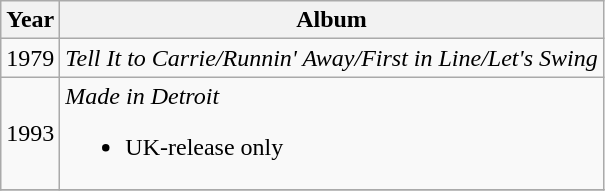<table class="wikitable">
<tr>
<th>Year</th>
<th>Album</th>
</tr>
<tr>
<td>1979</td>
<td><em>Tell It to Carrie/Runnin' Away/First in Line/Let's Swing</em></td>
</tr>
<tr>
<td>1993</td>
<td><em>Made in Detroit</em><br><ul><li>UK-release only</li></ul></td>
</tr>
<tr>
</tr>
</table>
